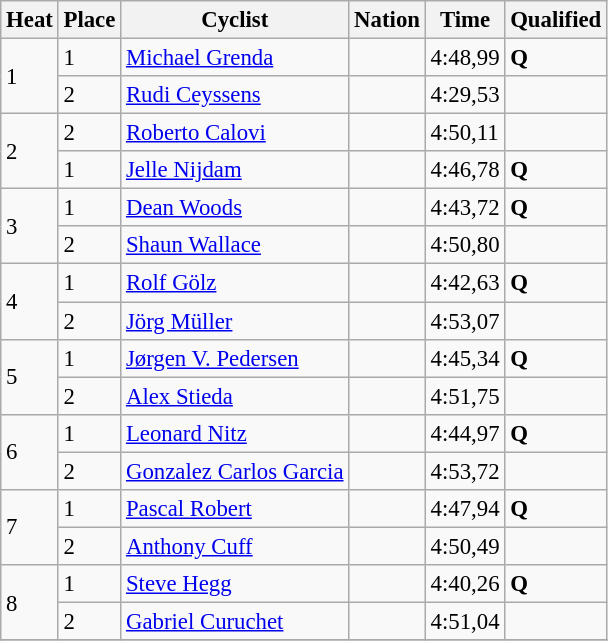<table class="wikitable" style="font-size:95%;">
<tr>
<th>Heat</th>
<th>Place</th>
<th>Cyclist</th>
<th>Nation</th>
<th>Time</th>
<th>Qualified</th>
</tr>
<tr>
<td rowspan=2>1</td>
<td>1</td>
<td><a href='#'>Michael Grenda</a></td>
<td></td>
<td>4:48,99</td>
<td><strong>Q</strong></td>
</tr>
<tr>
<td>2</td>
<td><a href='#'>Rudi Ceyssens</a></td>
<td></td>
<td>4:29,53</td>
<td></td>
</tr>
<tr>
<td rowspan=2>2</td>
<td>2</td>
<td><a href='#'>Roberto Calovi</a></td>
<td></td>
<td>4:50,11</td>
<td></td>
</tr>
<tr>
<td>1</td>
<td><a href='#'>Jelle Nijdam</a></td>
<td></td>
<td>4:46,78</td>
<td><strong>Q</strong></td>
</tr>
<tr>
<td rowspan=2>3</td>
<td>1</td>
<td><a href='#'>Dean Woods</a></td>
<td></td>
<td>4:43,72</td>
<td><strong>Q</strong></td>
</tr>
<tr>
<td>2</td>
<td><a href='#'>Shaun Wallace</a></td>
<td></td>
<td>4:50,80</td>
<td></td>
</tr>
<tr>
<td rowspan=2>4</td>
<td>1</td>
<td><a href='#'>Rolf Gölz</a></td>
<td></td>
<td>4:42,63</td>
<td><strong>Q</strong></td>
</tr>
<tr>
<td>2</td>
<td><a href='#'>Jörg Müller</a></td>
<td></td>
<td>4:53,07</td>
<td></td>
</tr>
<tr>
<td rowspan=2>5</td>
<td>1</td>
<td><a href='#'>Jørgen V. Pedersen</a></td>
<td></td>
<td>4:45,34</td>
<td><strong>Q</strong></td>
</tr>
<tr>
<td>2</td>
<td><a href='#'>Alex Stieda</a></td>
<td></td>
<td>4:51,75</td>
<td></td>
</tr>
<tr>
<td rowspan=2>6</td>
<td>1</td>
<td><a href='#'>Leonard Nitz</a></td>
<td></td>
<td>4:44,97</td>
<td><strong>Q</strong></td>
</tr>
<tr>
<td>2</td>
<td><a href='#'>Gonzalez Carlos Garcia</a></td>
<td></td>
<td>4:53,72</td>
<td></td>
</tr>
<tr>
<td rowspan=2>7</td>
<td>1</td>
<td><a href='#'>Pascal Robert</a></td>
<td></td>
<td>4:47,94</td>
<td><strong>Q</strong></td>
</tr>
<tr>
<td>2</td>
<td><a href='#'>Anthony Cuff</a></td>
<td></td>
<td>4:50,49</td>
<td></td>
</tr>
<tr>
<td rowspan=2>8</td>
<td>1</td>
<td><a href='#'>Steve Hegg</a></td>
<td></td>
<td>4:40,26</td>
<td><strong>Q</strong></td>
</tr>
<tr>
<td>2</td>
<td><a href='#'>Gabriel Curuchet</a></td>
<td></td>
<td>4:51,04</td>
<td></td>
</tr>
<tr>
</tr>
</table>
